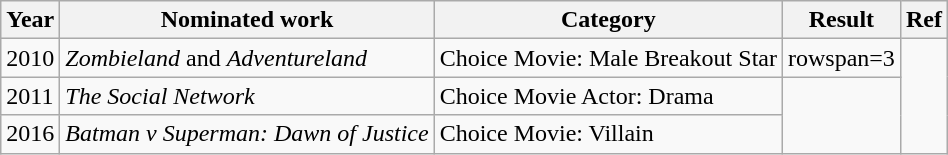<table class="wikitable">
<tr>
<th>Year</th>
<th>Nominated work</th>
<th>Category</th>
<th>Result</th>
<th>Ref</th>
</tr>
<tr>
<td>2010</td>
<td><em>Zombieland</em> and <em>Adventureland</em></td>
<td>Choice Movie: Male Breakout Star</td>
<td>rowspan=3 </td>
<td rowspan=3></td>
</tr>
<tr>
<td>2011</td>
<td><em>The Social Network</em></td>
<td>Choice Movie Actor: Drama</td>
</tr>
<tr>
<td>2016</td>
<td><em>Batman v Superman: Dawn of Justice</em></td>
<td>Choice Movie: Villain</td>
</tr>
</table>
